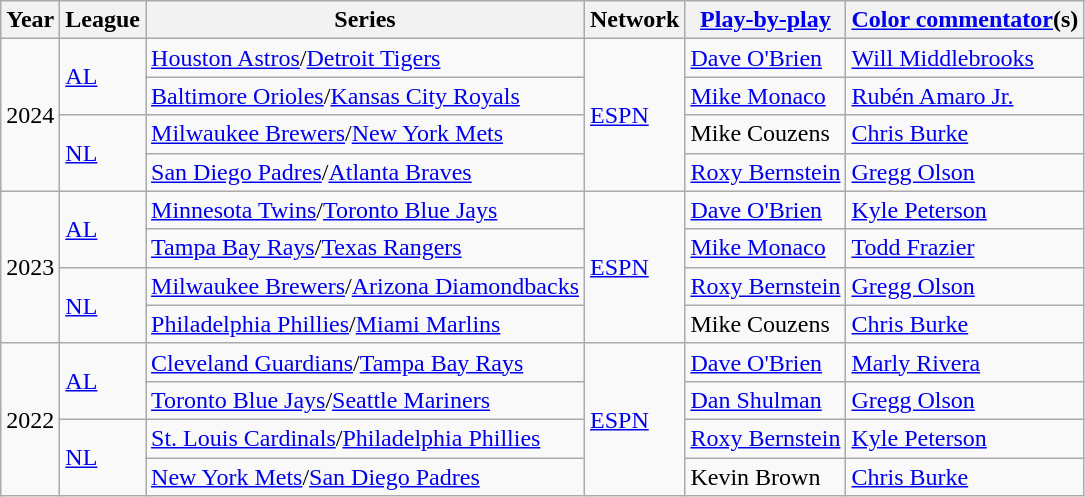<table class="wikitable">
<tr>
<th>Year</th>
<th>League</th>
<th>Series</th>
<th>Network</th>
<th><a href='#'>Play-by-play</a></th>
<th><a href='#'>Color commentator</a>(s)</th>
</tr>
<tr>
<td rowspan=4>2024</td>
<td rowspan=2><a href='#'>AL</a></td>
<td><a href='#'>Houston Astros</a>/<a href='#'>Detroit Tigers</a></td>
<td rowspan=4><a href='#'>ESPN</a></td>
<td><a href='#'>Dave O'Brien</a></td>
<td><a href='#'>Will Middlebrooks</a></td>
</tr>
<tr>
<td><a href='#'>Baltimore Orioles</a>/<a href='#'>Kansas City Royals</a></td>
<td><a href='#'>Mike Monaco</a></td>
<td><a href='#'>Rubén Amaro Jr.</a></td>
</tr>
<tr>
<td rowspan=2><a href='#'>NL</a></td>
<td><a href='#'>Milwaukee Brewers</a>/<a href='#'>New York Mets</a></td>
<td>Mike Couzens</td>
<td><a href='#'>Chris Burke</a></td>
</tr>
<tr>
<td><a href='#'>San Diego Padres</a>/<a href='#'>Atlanta Braves</a></td>
<td><a href='#'>Roxy Bernstein</a></td>
<td><a href='#'>Gregg Olson</a></td>
</tr>
<tr>
<td rowspan=4>2023</td>
<td rowspan=2><a href='#'>AL</a></td>
<td><a href='#'>Minnesota Twins</a>/<a href='#'>Toronto Blue Jays</a></td>
<td rowspan=4><a href='#'>ESPN</a></td>
<td><a href='#'>Dave O'Brien</a></td>
<td><a href='#'>Kyle Peterson</a></td>
</tr>
<tr>
<td><a href='#'>Tampa Bay Rays</a>/<a href='#'>Texas Rangers</a></td>
<td><a href='#'>Mike Monaco</a></td>
<td><a href='#'>Todd Frazier</a></td>
</tr>
<tr>
<td rowspan=2><a href='#'>NL</a></td>
<td><a href='#'>Milwaukee Brewers</a>/<a href='#'>Arizona Diamondbacks</a></td>
<td><a href='#'>Roxy Bernstein</a></td>
<td><a href='#'>Gregg Olson</a></td>
</tr>
<tr>
<td><a href='#'>Philadelphia Phillies</a>/<a href='#'>Miami Marlins</a></td>
<td>Mike Couzens</td>
<td><a href='#'>Chris Burke</a></td>
</tr>
<tr>
<td rowspan=4>2022</td>
<td rowspan=2><a href='#'>AL</a></td>
<td><a href='#'>Cleveland Guardians</a>/<a href='#'>Tampa Bay Rays</a></td>
<td rowspan=4><a href='#'>ESPN</a></td>
<td><a href='#'>Dave O'Brien</a></td>
<td><a href='#'>Marly Rivera</a></td>
</tr>
<tr>
<td><a href='#'>Toronto Blue Jays</a>/<a href='#'>Seattle Mariners</a></td>
<td><a href='#'>Dan Shulman</a></td>
<td><a href='#'>Gregg Olson</a></td>
</tr>
<tr>
<td rowspan=2><a href='#'>NL</a></td>
<td><a href='#'>St. Louis Cardinals</a>/<a href='#'>Philadelphia Phillies</a></td>
<td><a href='#'>Roxy Bernstein</a></td>
<td><a href='#'>Kyle Peterson</a></td>
</tr>
<tr>
<td><a href='#'>New York Mets</a>/<a href='#'>San Diego Padres</a></td>
<td>Kevin Brown</td>
<td><a href='#'>Chris Burke</a></td>
</tr>
</table>
